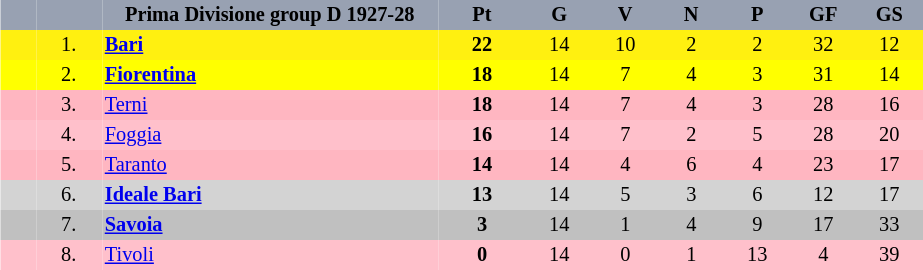<table align=center style="font-size: 85%; border-collapse:collapse" border=0 cellspacing=0 cellpadding=2>
<tr align=center bgcolor=#98A1B2>
<th width=20></th>
<th width=40></th>
<th width=220><span>Prima Divisione group D 1927-28</span></th>
<th width=55><span>Pt</span></th>
<th width=40><span>G</span></th>
<th width=40><span>V</span></th>
<th width=40><span>N</span></th>
<th width=40><span>P</span></th>
<th width=40><span>GF</span></th>
<th width=40><span>GS</span></th>
</tr>
<tr align=center style="background:#FFF010;">
<td></td>
<td>1.</td>
<td style="text-align:left;"><strong><a href='#'>Bari</a></strong></td>
<td><strong>22</strong></td>
<td>14</td>
<td>10</td>
<td>2</td>
<td>2</td>
<td>32</td>
<td>12</td>
</tr>
<tr align=center style="background:#FFFF00;">
<td></td>
<td>2.</td>
<td style="text-align:left;"><strong><a href='#'>Fiorentina</a></strong></td>
<td><strong>18</strong></td>
<td>14</td>
<td>7</td>
<td>4</td>
<td>3</td>
<td>31</td>
<td>14</td>
</tr>
<tr align=center style="background:lightpink;">
<td></td>
<td>3.</td>
<td style="text-align:left;"><a href='#'>Terni</a></td>
<td><strong>18</strong></td>
<td>14</td>
<td>7</td>
<td>4</td>
<td>3</td>
<td>28</td>
<td>16</td>
</tr>
<tr align=center style="background:pink;">
<td></td>
<td>4.</td>
<td style="text-align:left;"><a href='#'>Foggia</a></td>
<td><strong>16</strong></td>
<td>14</td>
<td>7</td>
<td>2</td>
<td>5</td>
<td>28</td>
<td>20</td>
</tr>
<tr align=center style="background:lightpink;">
<td></td>
<td>5.</td>
<td style="text-align:left;"><a href='#'>Taranto</a></td>
<td><strong>14</strong></td>
<td>14</td>
<td>4</td>
<td>6</td>
<td>4</td>
<td>23</td>
<td>17</td>
</tr>
<tr align=center style="background:lightgray;">
<td></td>
<td>6.</td>
<td style="text-align:left;"><strong><a href='#'>Ideale Bari</a></strong></td>
<td><strong>13</strong></td>
<td>14</td>
<td>5</td>
<td>3</td>
<td>6</td>
<td>12</td>
<td>17</td>
</tr>
<tr align=center style="background:silver;">
<td></td>
<td>7.</td>
<td style="text-align:left;"><strong><a href='#'>Savoia</a></strong></td>
<td><strong>3</strong></td>
<td>14</td>
<td>1</td>
<td>4</td>
<td>9</td>
<td>17</td>
<td>33</td>
</tr>
<tr align=center style="background:pink;">
<td></td>
<td>8.</td>
<td style="text-align:left;"><a href='#'>Tivoli</a></td>
<td><strong>0</strong></td>
<td>14</td>
<td>0</td>
<td>1</td>
<td>13</td>
<td>4</td>
<td>39</td>
</tr>
</table>
